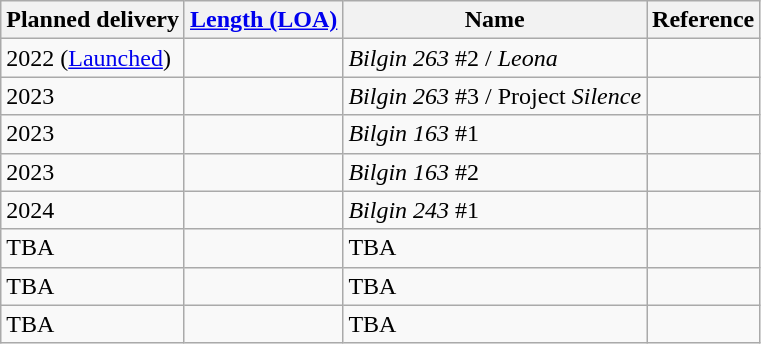<table class="wikitable sortable">
<tr style="vertical-align:center">
<th>Planned delivery</th>
<th><a href='#'>Length (LOA)</a></th>
<th>Name</th>
<th>Reference</th>
</tr>
<tr>
<td>2022 (<a href='#'>Launched</a>)</td>
<td></td>
<td><em>Bilgin 263</em> #2 / <em>Leona</em></td>
<td></td>
</tr>
<tr>
<td>2023</td>
<td></td>
<td><em>Bilgin 263</em> #3 / Project <em>Silence</em></td>
<td></td>
</tr>
<tr>
<td>2023</td>
<td></td>
<td><em>Bilgin 163</em> #1</td>
<td></td>
</tr>
<tr>
<td>2023</td>
<td></td>
<td><em>Bilgin 163</em> #2</td>
<td></td>
</tr>
<tr>
<td>2024</td>
<td></td>
<td><em>Bilgin 243</em> #1</td>
<td></td>
</tr>
<tr>
<td>TBA</td>
<td></td>
<td>TBA</td>
<td></td>
</tr>
<tr>
<td>TBA</td>
<td></td>
<td>TBA</td>
<td></td>
</tr>
<tr>
<td>TBA</td>
<td></td>
<td>TBA</td>
<td></td>
</tr>
</table>
